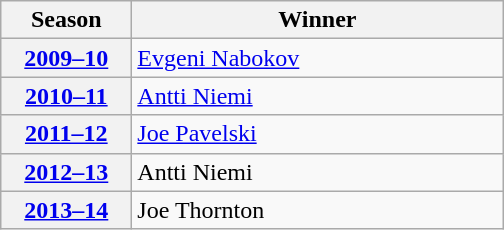<table class="wikitable">
<tr>
<th scope="col" style="width:5em">Season</th>
<th scope="col" style="width:15em">Winner</th>
</tr>
<tr>
<th scope="row"><a href='#'>2009–10</a></th>
<td><a href='#'>Evgeni Nabokov</a></td>
</tr>
<tr>
<th scope="row"><a href='#'>2010–11</a></th>
<td><a href='#'>Antti Niemi</a></td>
</tr>
<tr>
<th scope="row"><a href='#'>2011–12</a></th>
<td><a href='#'>Joe Pavelski</a></td>
</tr>
<tr>
<th scope="row"><a href='#'>2012–13</a></th>
<td>Antti Niemi</td>
</tr>
<tr>
<th scope="row"><a href='#'>2013–14</a></th>
<td>Joe Thornton</td>
</tr>
</table>
